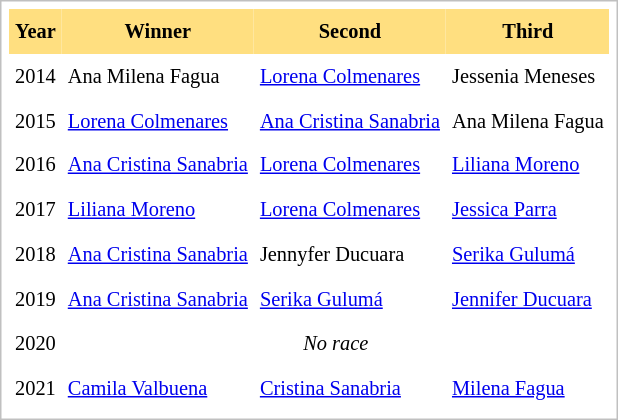<table cellpadding="4" cellspacing="0"  style="border: 1px solid silver; color: black; margin: 0 0 0.5em 0; background-color: white; padding: 5px; text-align: left; font-size:85%; vertical-align: top; line-height:1.6em;">
<tr>
<th scope=col; align="center" bgcolor="FFDF80">Year</th>
<th scope=col; align="center" bgcolor="FFDF80">Winner</th>
<th scope=col; align="center" bgcolor="FFDF80">Second</th>
<th scope=col; align="center" bgcolor="FFDF80">Third</th>
</tr>
<tr>
<td>2014</td>
<td> Ana Milena Fagua</td>
<td> <a href='#'>Lorena Colmenares</a></td>
<td> Jessenia Meneses</td>
</tr>
<tr>
<td>2015</td>
<td> <a href='#'>Lorena Colmenares</a></td>
<td> <a href='#'>Ana Cristina Sanabria</a></td>
<td> Ana Milena Fagua</td>
</tr>
<tr>
<td>2016</td>
<td> <a href='#'>Ana Cristina Sanabria</a></td>
<td> <a href='#'>Lorena Colmenares</a></td>
<td> <a href='#'>Liliana Moreno</a></td>
</tr>
<tr>
<td>2017</td>
<td> <a href='#'>Liliana Moreno</a></td>
<td> <a href='#'>Lorena Colmenares</a></td>
<td> <a href='#'>Jessica Parra</a></td>
</tr>
<tr>
<td>2018</td>
<td> <a href='#'>Ana Cristina Sanabria</a></td>
<td> Jennyfer Ducuara</td>
<td> <a href='#'>Serika Gulumá</a></td>
</tr>
<tr>
<td>2019</td>
<td> <a href='#'>Ana Cristina Sanabria</a></td>
<td> <a href='#'>Serika Gulumá</a></td>
<td> <a href='#'>Jennifer Ducuara</a></td>
</tr>
<tr>
<td>2020</td>
<td colspan=4 align="center"><em>No race</em></td>
</tr>
<tr>
<td>2021</td>
<td> <a href='#'>Camila Valbuena</a></td>
<td> <a href='#'>Cristina Sanabria</a></td>
<td> <a href='#'>Milena Fagua</a></td>
</tr>
</table>
